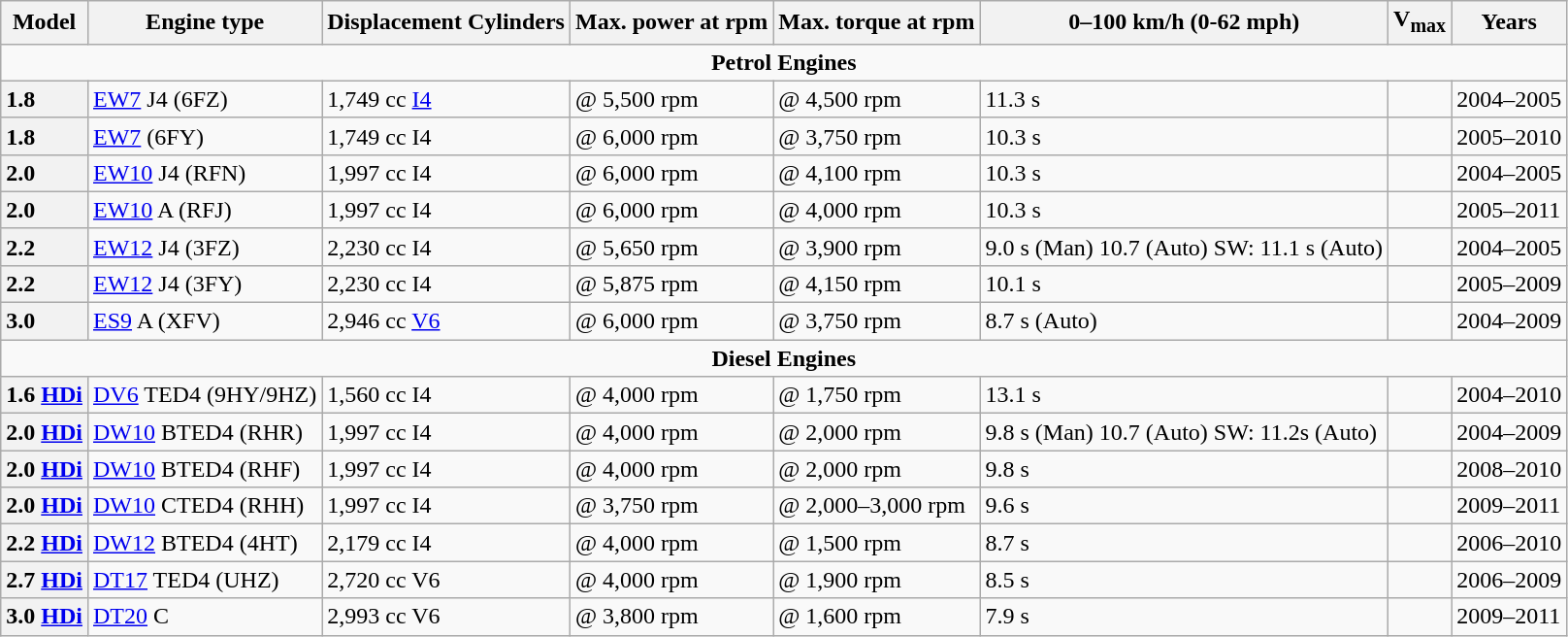<table class="wikitable">
<tr>
<th>Model</th>
<th>Engine type</th>
<th>Displacement Cylinders</th>
<th>Max. power at rpm</th>
<th>Max. torque at rpm</th>
<th>0–100 km/h (0-62 mph)</th>
<th>V<sub>max</sub></th>
<th>Years</th>
</tr>
<tr>
<td style="text-align:center;" colspan="10"><strong>Petrol Engines</strong></td>
</tr>
<tr>
<th style="text-align:left;">1.8</th>
<td><a href='#'>EW7</a> J4 (6FZ)</td>
<td>1,749 cc <a href='#'>I4</a></td>
<td> @ 5,500 rpm</td>
<td> @ 4,500 rpm</td>
<td>11.3 s</td>
<td></td>
<td>2004–2005</td>
</tr>
<tr>
<th style="text-align:left;">1.8</th>
<td><a href='#'>EW7</a> (6FY)</td>
<td>1,749 cc I4</td>
<td> @ 6,000 rpm</td>
<td> @ 3,750 rpm</td>
<td>10.3 s</td>
<td></td>
<td>2005–2010</td>
</tr>
<tr>
<th style="text-align:left;">2.0</th>
<td><a href='#'>EW10</a> J4 (RFN)</td>
<td>1,997 cc I4</td>
<td> @ 6,000 rpm</td>
<td> @ 4,100 rpm</td>
<td>10.3 s</td>
<td></td>
<td>2004–2005</td>
</tr>
<tr>
<th style="text-align:left;">2.0</th>
<td><a href='#'>EW10</a> A (RFJ)</td>
<td>1,997 cc I4</td>
<td> @ 6,000 rpm</td>
<td> @ 4,000 rpm</td>
<td>10.3 s</td>
<td></td>
<td>2005–2011</td>
</tr>
<tr>
<th style="text-align:left;">2.2</th>
<td><a href='#'>EW12</a> J4 (3FZ)</td>
<td>2,230 cc I4</td>
<td> @ 5,650 rpm</td>
<td> @ 3,900 rpm</td>
<td>9.0 s (Man) 10.7 (Auto) SW: 11.1 s (Auto)</td>
<td></td>
<td>2004–2005</td>
</tr>
<tr>
<th style="text-align:left;">2.2</th>
<td><a href='#'>EW12</a> J4 (3FY)</td>
<td>2,230 cc I4</td>
<td> @ 5,875 rpm</td>
<td> @ 4,150 rpm</td>
<td>10.1 s</td>
<td></td>
<td>2005–2009</td>
</tr>
<tr>
<th style="text-align:left;">3.0</th>
<td><a href='#'>ES9</a> A (XFV)</td>
<td>2,946 cc <a href='#'>V6</a></td>
<td> @ 6,000 rpm</td>
<td> @ 3,750 rpm</td>
<td>8.7 s (Auto)</td>
<td></td>
<td>2004–2009</td>
</tr>
<tr>
<td style="text-align:center;" colspan="10"><strong>Diesel Engines</strong></td>
</tr>
<tr>
<th style="text-align:left;">1.6 <a href='#'>HDi</a></th>
<td><a href='#'>DV6</a> TED4 (9HY/9HZ)</td>
<td>1,560 cc I4</td>
<td> @ 4,000 rpm</td>
<td> @ 1,750 rpm</td>
<td>13.1 s</td>
<td></td>
<td>2004–2010</td>
</tr>
<tr>
<th style="text-align:left;">2.0 <a href='#'>HDi</a></th>
<td><a href='#'>DW10</a> BTED4 (RHR)</td>
<td>1,997 cc I4</td>
<td> @ 4,000 rpm</td>
<td> @ 2,000 rpm</td>
<td>9.8 s (Man) 10.7 (Auto) SW: 11.2s (Auto)</td>
<td></td>
<td>2004–2009</td>
</tr>
<tr>
<th style="text-align:left;">2.0 <a href='#'>HDi</a></th>
<td><a href='#'>DW10</a> BTED4 (RHF)</td>
<td>1,997 cc I4</td>
<td> @ 4,000 rpm</td>
<td> @ 2,000 rpm</td>
<td>9.8 s</td>
<td></td>
<td>2008–2010</td>
</tr>
<tr>
<th style="text-align:left;">2.0 <a href='#'>HDi</a></th>
<td><a href='#'>DW10</a> CTED4 (RHH)</td>
<td>1,997 cc I4</td>
<td> @ 3,750 rpm</td>
<td> @ 2,000–3,000 rpm</td>
<td>9.6 s</td>
<td></td>
<td>2009–2011</td>
</tr>
<tr>
<th style="text-align:left;">2.2 <a href='#'>HDi</a></th>
<td><a href='#'>DW12</a> BTED4 (4HT)</td>
<td>2,179 cc I4</td>
<td> @ 4,000 rpm</td>
<td> @ 1,500 rpm</td>
<td>8.7 s</td>
<td></td>
<td>2006–2010</td>
</tr>
<tr>
<th style="text-align:left;">2.7 <a href='#'>HDi</a></th>
<td><a href='#'>DT17</a> TED4 (UHZ)</td>
<td>2,720 cc V6</td>
<td> @ 4,000 rpm</td>
<td> @ 1,900 rpm</td>
<td>8.5 s</td>
<td></td>
<td>2006–2009</td>
</tr>
<tr>
<th style="text-align:left;">3.0 <a href='#'>HDi</a></th>
<td><a href='#'>DT20</a> C</td>
<td>2,993 cc V6</td>
<td> @ 3,800 rpm</td>
<td> @ 1,600 rpm</td>
<td>7.9 s</td>
<td></td>
<td>2009–2011</td>
</tr>
</table>
